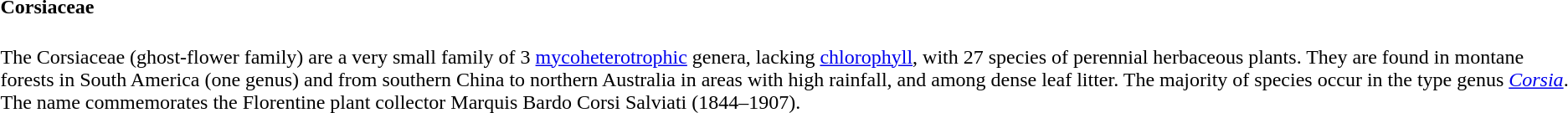<table>
<tr>
<td><br><h4>Corsiaceae</h4>
The Corsiaceae (ghost-flower family) are a very small family of 3 <a href='#'>mycoheterotrophic</a> genera, lacking <a href='#'>chlorophyll</a>, with 27 species of perennial herbaceous plants. They are found in montane forests in South America (one genus) and from southern China to northern Australia in areas with high rainfall, and among dense leaf litter. The majority of species occur in the type genus <em><a href='#'>Corsia</a></em>. The name commemorates the Florentine plant collector Marquis Bardo Corsi Salviati (1844–1907).</td>
</tr>
</table>
